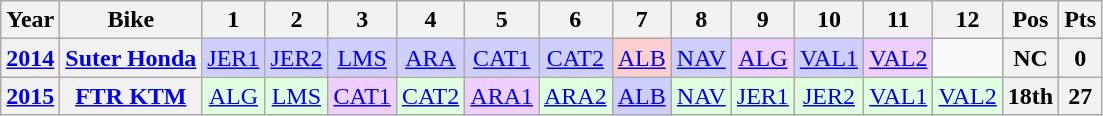<table class="wikitable" style="text-align:center">
<tr>
<th>Year</th>
<th>Bike</th>
<th>1</th>
<th>2</th>
<th>3</th>
<th>4</th>
<th>5</th>
<th>6</th>
<th>7</th>
<th>8</th>
<th>9</th>
<th>10</th>
<th>11</th>
<th>12</th>
<th>Pos</th>
<th>Pts</th>
</tr>
<tr>
<th><a href='#'>2014</a></th>
<th><a href='#'>Suter Honda</a></th>
<td style="background:#cfcfff;"><a href='#'>JER1</a><br></td>
<td style="background:#cfcfff;"><a href='#'>JER2</a><br></td>
<td style="background:#cfcfff;"><a href='#'>LMS</a><br></td>
<td style="background:#cfcfff;"><a href='#'>ARA</a><br></td>
<td style="background:#cfcfff;"><a href='#'>CAT1</a><br></td>
<td style="background:#cfcfff;"><a href='#'>CAT2</a><br></td>
<td style="background:#ffcfcf;"><a href='#'>ALB</a><br></td>
<td style="background:#cfcfff;"><a href='#'>NAV</a><br></td>
<td style="background:#efcfff;"><a href='#'>ALG</a><br></td>
<td style="background:#cfcfff;"><a href='#'>VAL1</a><br></td>
<td style="background:#efcfff;"><a href='#'>VAL2</a><br></td>
<td></td>
<th style="background:#;">NC</th>
<th style="background:#;">0</th>
</tr>
<tr>
<th><a href='#'>2015</a></th>
<th><a href='#'>FTR KTM</a></th>
<td style="background:#dfffdf;"><a href='#'>ALG</a><br></td>
<td style="background:#dfffdf;"><a href='#'>LMS</a><br></td>
<td style="background:#efcfff;"><a href='#'>CAT1</a><br></td>
<td style="background:#dfffdf;"><a href='#'>CAT2</a><br></td>
<td style="background:#efcfff;"><a href='#'>ARA1</a><br></td>
<td style="background:#dfffdf;"><a href='#'>ARA2</a><br></td>
<td style="background:#cfcfff;"><a href='#'>ALB</a><br></td>
<td style="background:#dfffdf;"><a href='#'>NAV</a><br></td>
<td style="background:#dfffdf;"><a href='#'>JER1</a><br></td>
<td style="background:#dfffdf;"><a href='#'>JER2</a><br></td>
<td style="background:#dfffdf;"><a href='#'>VAL1</a><br></td>
<td style="background:#dfffdf;"><a href='#'>VAL2</a><br></td>
<th>18th</th>
<th>27</th>
</tr>
</table>
